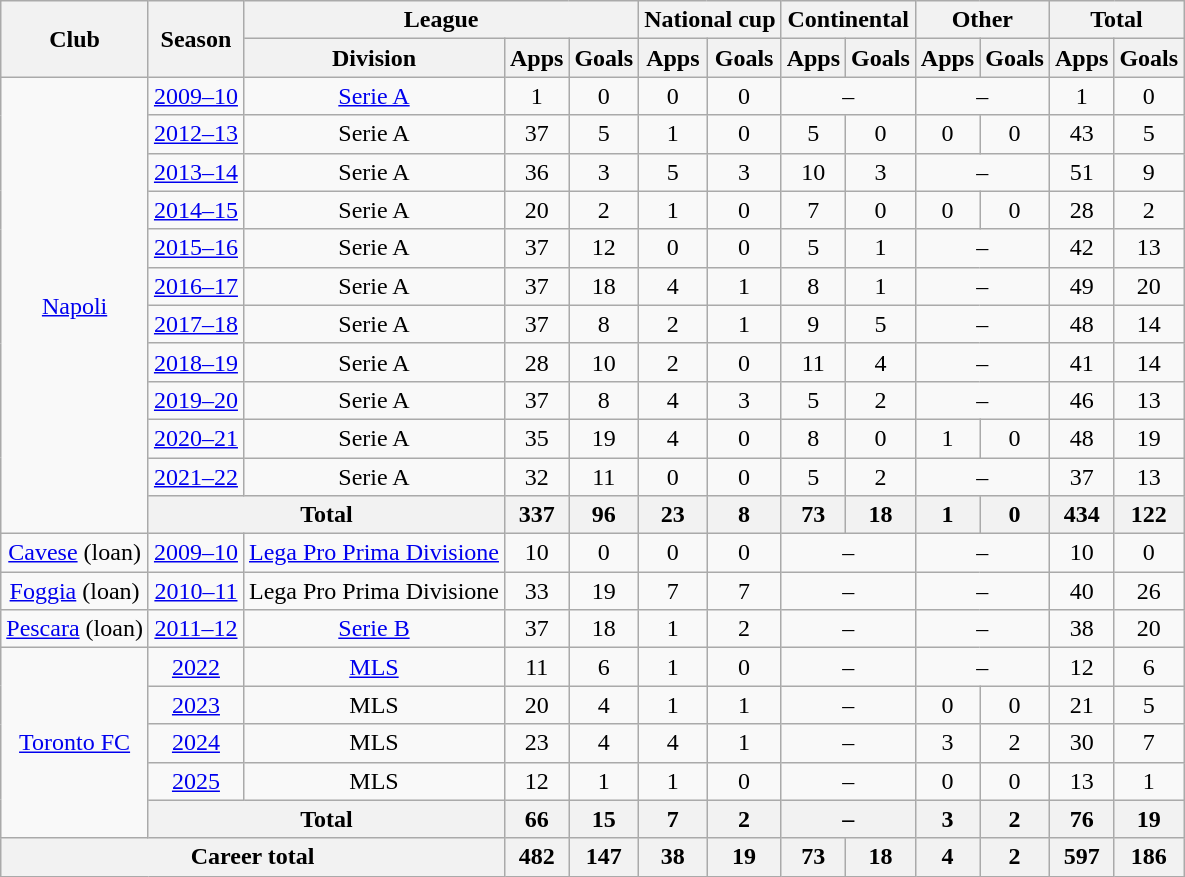<table class="wikitable" style="text-align:center">
<tr>
<th rowspan="2">Club</th>
<th rowspan="2">Season</th>
<th colspan="3">League</th>
<th colspan="2">National cup</th>
<th colspan="2">Continental</th>
<th colspan="2">Other</th>
<th colspan="3">Total</th>
</tr>
<tr>
<th>Division</th>
<th>Apps</th>
<th>Goals</th>
<th>Apps</th>
<th>Goals</th>
<th>Apps</th>
<th>Goals</th>
<th>Apps</th>
<th>Goals</th>
<th>Apps</th>
<th>Goals</th>
</tr>
<tr>
<td rowspan="12"><a href='#'>Napoli</a></td>
<td><a href='#'>2009–10</a></td>
<td><a href='#'>Serie A</a></td>
<td>1</td>
<td>0</td>
<td>0</td>
<td>0</td>
<td colspan="2">–</td>
<td colspan="2">–</td>
<td>1</td>
<td>0</td>
</tr>
<tr>
<td><a href='#'>2012–13</a></td>
<td>Serie A</td>
<td>37</td>
<td>5</td>
<td>1</td>
<td>0</td>
<td>5</td>
<td>0</td>
<td>0</td>
<td>0</td>
<td>43</td>
<td>5</td>
</tr>
<tr>
<td><a href='#'>2013–14</a></td>
<td>Serie A</td>
<td>36</td>
<td>3</td>
<td>5</td>
<td>3</td>
<td>10</td>
<td>3</td>
<td colspan="2">–</td>
<td>51</td>
<td>9</td>
</tr>
<tr>
<td><a href='#'>2014–15</a></td>
<td>Serie A</td>
<td>20</td>
<td>2</td>
<td>1</td>
<td>0</td>
<td>7</td>
<td>0</td>
<td>0</td>
<td>0</td>
<td>28</td>
<td>2</td>
</tr>
<tr>
<td><a href='#'>2015–16</a></td>
<td>Serie A</td>
<td>37</td>
<td>12</td>
<td>0</td>
<td>0</td>
<td>5</td>
<td>1</td>
<td colspan="2">–</td>
<td>42</td>
<td>13</td>
</tr>
<tr>
<td><a href='#'>2016–17</a></td>
<td>Serie A</td>
<td>37</td>
<td>18</td>
<td>4</td>
<td>1</td>
<td>8</td>
<td>1</td>
<td colspan="2">–</td>
<td>49</td>
<td>20</td>
</tr>
<tr>
<td><a href='#'>2017–18</a></td>
<td>Serie A</td>
<td>37</td>
<td>8</td>
<td>2</td>
<td>1</td>
<td>9</td>
<td>5</td>
<td colspan="2">–</td>
<td>48</td>
<td>14</td>
</tr>
<tr>
<td><a href='#'>2018–19</a></td>
<td>Serie A</td>
<td>28</td>
<td>10</td>
<td>2</td>
<td>0</td>
<td>11</td>
<td>4</td>
<td colspan="2">–</td>
<td>41</td>
<td>14</td>
</tr>
<tr>
<td><a href='#'>2019–20</a></td>
<td>Serie A</td>
<td>37</td>
<td>8</td>
<td>4</td>
<td>3</td>
<td>5</td>
<td>2</td>
<td colspan="2">–</td>
<td>46</td>
<td>13</td>
</tr>
<tr>
<td><a href='#'>2020–21</a></td>
<td>Serie A</td>
<td>35</td>
<td>19</td>
<td>4</td>
<td>0</td>
<td>8</td>
<td>0</td>
<td>1</td>
<td>0</td>
<td>48</td>
<td>19</td>
</tr>
<tr>
<td><a href='#'>2021–22</a></td>
<td>Serie A</td>
<td>32</td>
<td>11</td>
<td>0</td>
<td>0</td>
<td>5</td>
<td>2</td>
<td colspan="2">–</td>
<td>37</td>
<td>13</td>
</tr>
<tr>
<th colspan="2">Total</th>
<th>337</th>
<th>96</th>
<th>23</th>
<th>8</th>
<th>73</th>
<th>18</th>
<th>1</th>
<th>0</th>
<th>434</th>
<th>122</th>
</tr>
<tr>
<td><a href='#'>Cavese</a> (loan)</td>
<td><a href='#'>2009–10</a></td>
<td><a href='#'>Lega Pro Prima Divisione</a></td>
<td>10</td>
<td>0</td>
<td>0</td>
<td>0</td>
<td colspan="2">–</td>
<td colspan="2">–</td>
<td>10</td>
<td>0</td>
</tr>
<tr>
<td><a href='#'>Foggia</a> (loan)</td>
<td><a href='#'>2010–11</a></td>
<td>Lega Pro Prima Divisione</td>
<td>33</td>
<td>19</td>
<td>7</td>
<td>7</td>
<td colspan="2">–</td>
<td colspan="2">–</td>
<td>40</td>
<td>26</td>
</tr>
<tr>
<td><a href='#'>Pescara</a> (loan)</td>
<td><a href='#'>2011–12</a></td>
<td><a href='#'>Serie B</a></td>
<td>37</td>
<td>18</td>
<td>1</td>
<td>2</td>
<td colspan="2">–</td>
<td colspan="2">–</td>
<td>38</td>
<td>20</td>
</tr>
<tr>
<td rowspan="5"><a href='#'>Toronto FC</a></td>
<td><a href='#'>2022</a></td>
<td><a href='#'>MLS</a></td>
<td>11</td>
<td>6</td>
<td>1</td>
<td>0</td>
<td colspan="2">–</td>
<td colspan="2">–</td>
<td>12</td>
<td>6</td>
</tr>
<tr>
<td><a href='#'>2023</a></td>
<td>MLS</td>
<td>20</td>
<td>4</td>
<td>1</td>
<td>1</td>
<td colspan="2">–</td>
<td>0</td>
<td>0</td>
<td>21</td>
<td>5</td>
</tr>
<tr>
<td><a href='#'>2024</a></td>
<td>MLS</td>
<td>23</td>
<td>4</td>
<td>4</td>
<td>1</td>
<td colspan="2">–</td>
<td>3</td>
<td>2</td>
<td>30</td>
<td>7</td>
</tr>
<tr>
<td><a href='#'>2025</a></td>
<td>MLS</td>
<td>12</td>
<td>1</td>
<td>1</td>
<td>0</td>
<td colspan="2">–</td>
<td>0</td>
<td>0</td>
<td>13</td>
<td>1</td>
</tr>
<tr>
<th colspan="2">Total</th>
<th>66</th>
<th>15</th>
<th>7</th>
<th>2</th>
<th colspan="2">–</th>
<th>3</th>
<th>2</th>
<th>76</th>
<th>19</th>
</tr>
<tr>
<th colspan="3">Career total</th>
<th>482</th>
<th>147</th>
<th>38</th>
<th>19</th>
<th>73</th>
<th>18</th>
<th>4</th>
<th>2</th>
<th>597</th>
<th>186</th>
</tr>
</table>
